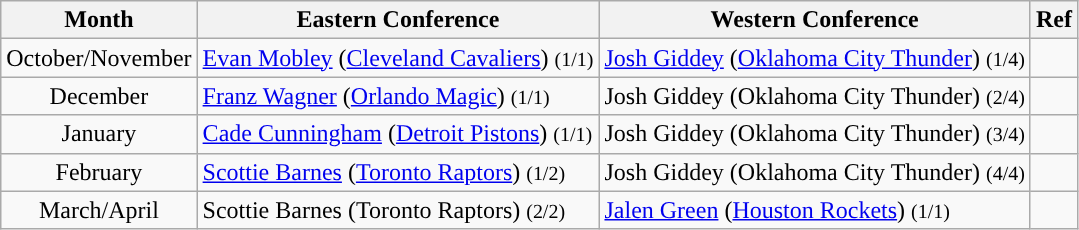<table class="wikitable sortable" style="text-align:left;">
<tr>
<th>Month</th>
<th>Eastern Conference</th>
<th>Western Conference</th>
<th class=unsortable>Ref</th>
</tr>
<tr>
<td style="text-align:center;">October/November</td>
<td><a href='#'>Evan Mobley</a> (<a href='#'>Cleveland Cavaliers</a>) <small>(1/1)</small></td>
<td><a href='#'>Josh Giddey</a> (<a href='#'>Oklahoma City Thunder</a>) <small>(1/4)</small></td>
<td style="text-align:center;"></td>
</tr>
<tr>
<td style="text-align:center;">December</td>
<td><a href='#'>Franz Wagner</a> (<a href='#'>Orlando Magic</a>) <small>(1/1)</small></td>
<td>Josh Giddey (Oklahoma City Thunder) <small>(2/4)</small></td>
<td style="text-align:center;"></td>
</tr>
<tr>
<td style="text-align:center;">January</td>
<td><a href='#'>Cade Cunningham</a> (<a href='#'>Detroit Pistons</a>) <small>(1/1)</small></td>
<td>Josh Giddey (Oklahoma City Thunder) <small>(3/4)</small></td>
<td style="text-align:center;"></td>
</tr>
<tr>
<td style="text-align:center;">February</td>
<td><a href='#'>Scottie Barnes</a> (<a href='#'>Toronto Raptors</a>) <small>(1/2)</small></td>
<td>Josh Giddey (Oklahoma City Thunder) <small>(4/4)</small></td>
<td style="text-align:center;"></td>
</tr>
<tr>
<td style="text-align:center;'">March/April</td>
<td>Scottie Barnes (Toronto Raptors) <small>(2/2)</small></td>
<td><a href='#'>Jalen Green</a> (<a href='#'>Houston Rockets</a>) <small>(1/1)</small></td>
<td style="text-align:center;"></td>
</tr>
</table>
